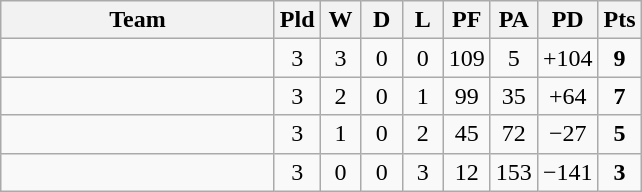<table class="wikitable" style="text-align:center;">
<tr>
<th width=175>Team</th>
<th style="width:20px;" abbr="Played">Pld</th>
<th style="width:20px;" abbr="Won">W</th>
<th style="width:20px;" abbr="Drawn">D</th>
<th style="width:20px;" abbr="Lost">L</th>
<th style="width:20px;" abbr="Points for">PF</th>
<th style="width:20px;" abbr="Points against">PA</th>
<th style="width:25px;" abbr="Points difference">PD</th>
<th style="width:20px;" abbr="Points">Pts</th>
</tr>
<tr>
<td align=left></td>
<td>3</td>
<td>3</td>
<td>0</td>
<td>0</td>
<td>109</td>
<td>5</td>
<td>+104</td>
<td><strong>9</strong></td>
</tr>
<tr>
<td align=left></td>
<td>3</td>
<td>2</td>
<td>0</td>
<td>1</td>
<td>99</td>
<td>35</td>
<td>+64</td>
<td><strong>7</strong></td>
</tr>
<tr>
<td align=left></td>
<td>3</td>
<td>1</td>
<td>0</td>
<td>2</td>
<td>45</td>
<td>72</td>
<td>−27</td>
<td><strong>5</strong></td>
</tr>
<tr>
<td align=left></td>
<td>3</td>
<td>0</td>
<td>0</td>
<td>3</td>
<td>12</td>
<td>153</td>
<td>−141</td>
<td><strong>3</strong></td>
</tr>
</table>
